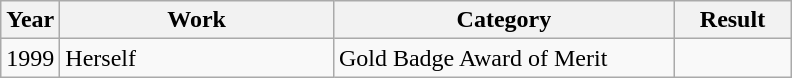<table class="wikitable">
<tr>
<th width="30">Year</th>
<th width="175">Work</th>
<th width="220">Category</th>
<th width="70">Result</th>
</tr>
<tr>
<td>1999</td>
<td>Herself</td>
<td>Gold Badge Award of Merit</td>
<td></td>
</tr>
</table>
